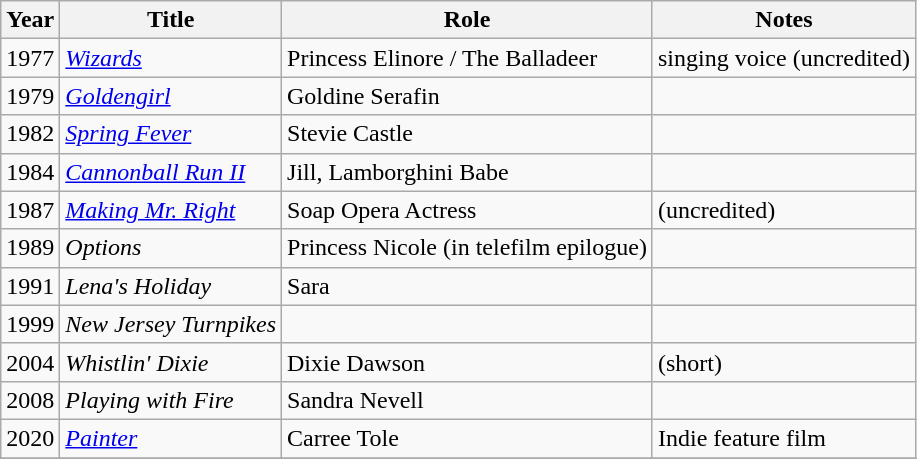<table class="wikitable sortable">
<tr>
<th scope="col">Year</th>
<th scope="col">Title</th>
<th scope="col">Role</th>
<th scope="col">Notes</th>
</tr>
<tr>
<td>1977</td>
<td><em><a href='#'>Wizards</a></em></td>
<td>Princess Elinore / The Balladeer</td>
<td>singing voice (uncredited)</td>
</tr>
<tr>
<td>1979</td>
<td><em><a href='#'>Goldengirl</a></em></td>
<td>Goldine Serafin</td>
<td></td>
</tr>
<tr>
<td>1982</td>
<td><em><a href='#'>Spring Fever</a></em></td>
<td>Stevie Castle</td>
<td></td>
</tr>
<tr>
<td>1984</td>
<td><em><a href='#'>Cannonball Run II</a></em></td>
<td>Jill, Lamborghini Babe</td>
<td></td>
</tr>
<tr>
<td>1987</td>
<td><em><a href='#'>Making Mr. Right</a></em></td>
<td>Soap Opera Actress</td>
<td>(uncredited)</td>
</tr>
<tr>
<td>1989</td>
<td><em>Options</em></td>
<td>Princess Nicole (in telefilm epilogue)</td>
<td></td>
</tr>
<tr>
<td>1991</td>
<td><em>Lena's Holiday</em></td>
<td>Sara</td>
<td></td>
</tr>
<tr>
<td>1999</td>
<td><em>New Jersey Turnpikes</em></td>
<td></td>
<td></td>
</tr>
<tr>
<td>2004</td>
<td><em>Whistlin' Dixie</em></td>
<td>Dixie Dawson</td>
<td>(short)</td>
</tr>
<tr>
<td>2008</td>
<td><em>Playing with Fire</em></td>
<td>Sandra Nevell</td>
<td></td>
</tr>
<tr>
<td>2020</td>
<td><a href='#'><em>Painter</em></a></td>
<td>Carree Tole</td>
<td>Indie feature film</td>
</tr>
<tr>
</tr>
</table>
